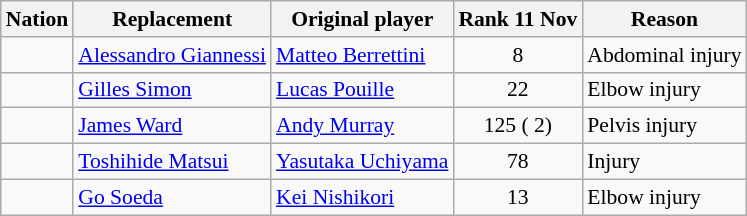<table class="sortable wikitable nowrap" style=font-size:90%>
<tr>
<th>Nation</th>
<th>Replacement</th>
<th>Original player</th>
<th>Rank 11 Nov</th>
<th>Reason</th>
</tr>
<tr>
<td></td>
<td><a href='#'>Alessandro Giannessi</a></td>
<td><a href='#'>Matteo Berrettini</a></td>
<td align="center">8</td>
<td>Abdominal injury</td>
</tr>
<tr>
<td></td>
<td><a href='#'>Gilles Simon</a></td>
<td><a href='#'>Lucas Pouille</a></td>
<td align="center">22</td>
<td>Elbow injury</td>
</tr>
<tr>
<td></td>
<td><a href='#'>James Ward</a></td>
<td><a href='#'>Andy Murray</a></td>
<td align="center">125 ( 2)</td>
<td>Pelvis injury</td>
</tr>
<tr>
<td></td>
<td><a href='#'>Toshihide Matsui</a></td>
<td><a href='#'>Yasutaka Uchiyama</a></td>
<td align="center">78</td>
<td>Injury</td>
</tr>
<tr>
<td></td>
<td><a href='#'>Go Soeda</a></td>
<td><a href='#'>Kei Nishikori</a></td>
<td align="center">13</td>
<td>Elbow injury</td>
</tr>
</table>
